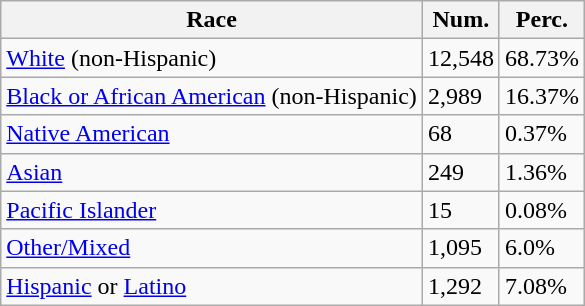<table class="wikitable">
<tr>
<th>Race</th>
<th>Num.</th>
<th>Perc.</th>
</tr>
<tr>
<td><a href='#'>White</a> (non-Hispanic)</td>
<td>12,548</td>
<td>68.73%</td>
</tr>
<tr>
<td><a href='#'>Black or African American</a> (non-Hispanic)</td>
<td>2,989</td>
<td>16.37%</td>
</tr>
<tr>
<td><a href='#'>Native American</a></td>
<td>68</td>
<td>0.37%</td>
</tr>
<tr>
<td><a href='#'>Asian</a></td>
<td>249</td>
<td>1.36%</td>
</tr>
<tr>
<td><a href='#'>Pacific Islander</a></td>
<td>15</td>
<td>0.08%</td>
</tr>
<tr>
<td><a href='#'>Other/Mixed</a></td>
<td>1,095</td>
<td>6.0%</td>
</tr>
<tr>
<td><a href='#'>Hispanic</a> or <a href='#'>Latino</a></td>
<td>1,292</td>
<td>7.08%</td>
</tr>
</table>
